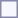<table style="border:1px solid #8888aa; background-color:#f7f8ff; padding:5px; font-size:90%; margin: 0px 12px 12px 0px;">
</table>
